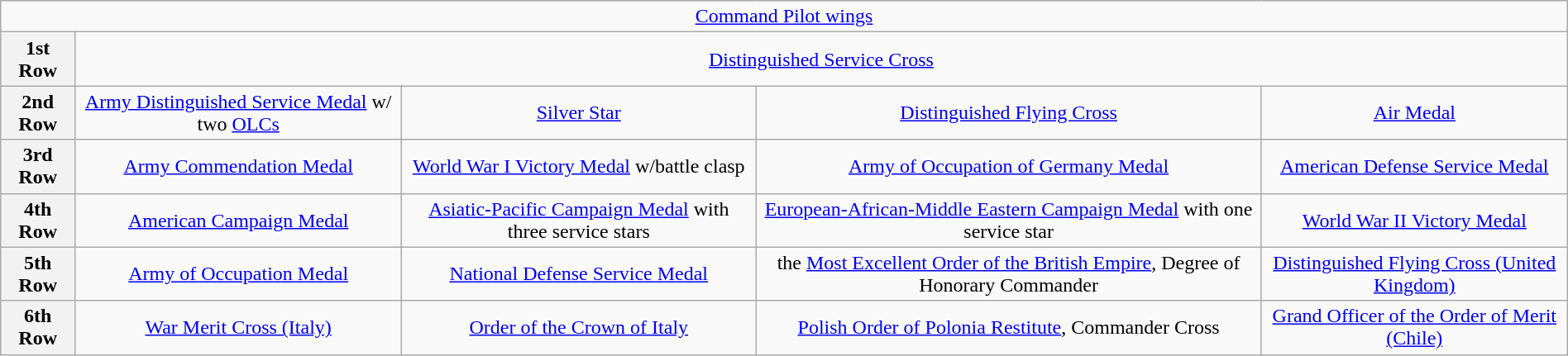<table class="wikitable" style="margin:1em auto; text-align:center;">
<tr>
<td colspan="17"><a href='#'>Command Pilot wings</a></td>
</tr>
<tr>
<th>1st Row</th>
<td colspan="17"><a href='#'>Distinguished Service Cross</a></td>
</tr>
<tr>
<th>2nd Row</th>
<td colspan="4"><a href='#'>Army Distinguished Service Medal</a> w/ two <a href='#'>OLCs</a></td>
<td colspan="4"><a href='#'>Silver Star</a></td>
<td colspan="4"><a href='#'>Distinguished Flying Cross</a></td>
<td colspan="4"><a href='#'>Air Medal</a></td>
</tr>
<tr>
<th>3rd Row</th>
<td colspan="4"><a href='#'>Army Commendation Medal</a></td>
<td colspan="4"><a href='#'>World War I Victory Medal</a> w/battle clasp</td>
<td colspan="4"><a href='#'>Army of Occupation of Germany Medal</a></td>
<td colspan="4"><a href='#'>American Defense Service Medal</a></td>
</tr>
<tr>
<th>4th Row</th>
<td colspan="4"><a href='#'>American Campaign Medal</a></td>
<td colspan="4"><a href='#'>Asiatic-Pacific Campaign Medal</a> with three service stars</td>
<td colspan="4"><a href='#'>European-African-Middle Eastern Campaign Medal</a> with one service star</td>
<td colspan="4"><a href='#'>World War II Victory Medal</a></td>
</tr>
<tr>
<th>5th Row</th>
<td colspan="4"><a href='#'>Army of Occupation Medal</a></td>
<td colspan="4"><a href='#'>National Defense Service Medal</a></td>
<td colspan="4">the <a href='#'>Most Excellent Order of the British Empire</a>, Degree of Honorary Commander</td>
<td colspan="4"><a href='#'>Distinguished Flying Cross (United Kingdom)</a></td>
</tr>
<tr>
<th>6th Row</th>
<td colspan="4"><a href='#'>War Merit Cross (Italy)</a></td>
<td colspan="4"><a href='#'>Order of the Crown of Italy</a></td>
<td colspan="4"><a href='#'>Polish Order of Polonia Restitute</a>, Commander Cross</td>
<td colspan="4"><a href='#'>Grand Officer of the Order of Merit (Chile)</a></td>
</tr>
</table>
